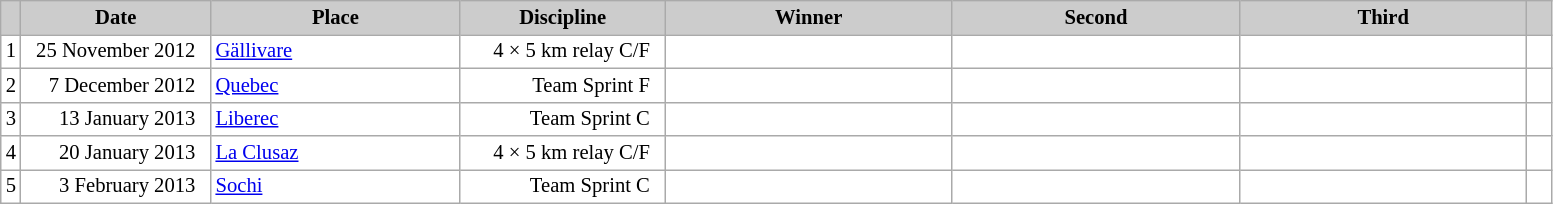<table class="wikitable plainrowheaders" style="background:#fff; font-size:86%; line-height:16px; border:grey solid 1px; border-collapse:collapse;">
<tr style="background:#ccc; text-align:center;">
<th scope="col" style="background:#ccc; width=20 px;"></th>
<th scope="col" style="background:#ccc; width:120px;">Date</th>
<th scope="col" style="background:#ccc; width:160px;">Place</th>
<th scope="col" style="background:#ccc; width:130px;">Discipline</th>
<th scope="col" style="background:#ccc; width:185px;">Winner</th>
<th scope="col" style="background:#ccc; width:185px;">Second</th>
<th scope="col" style="background:#ccc; width:185px;">Third</th>
<th scope="col" style="background:#ccc; width:10px;"></th>
</tr>
<tr>
<td align=center>1</td>
<td align=right>25 November 2012  </td>
<td> <a href='#'>Gällivare</a></td>
<td align=right>4 × 5 km relay C/F  </td>
<td></td>
<td></td>
<td></td>
<td></td>
</tr>
<tr>
<td align=center>2</td>
<td align=right>7 December 2012  </td>
<td> <a href='#'>Quebec</a></td>
<td align=right>Team Sprint F  </td>
<td></td>
<td></td>
<td></td>
<td></td>
</tr>
<tr>
<td align=center>3</td>
<td align=right>13 January 2013  </td>
<td> <a href='#'>Liberec</a></td>
<td align=right>Team Sprint C  </td>
<td></td>
<td></td>
<td></td>
<td></td>
</tr>
<tr>
<td align=center>4</td>
<td align=right>20 January 2013  </td>
<td> <a href='#'>La Clusaz</a></td>
<td align=right>4 × 5 km relay C/F  </td>
<td></td>
<td></td>
<td></td>
<td></td>
</tr>
<tr>
<td align=center>5</td>
<td align=right>3 February 2013  </td>
<td> <a href='#'>Sochi</a></td>
<td align=right>Team Sprint C  </td>
<td></td>
<td></td>
<td></td>
<td></td>
</tr>
</table>
